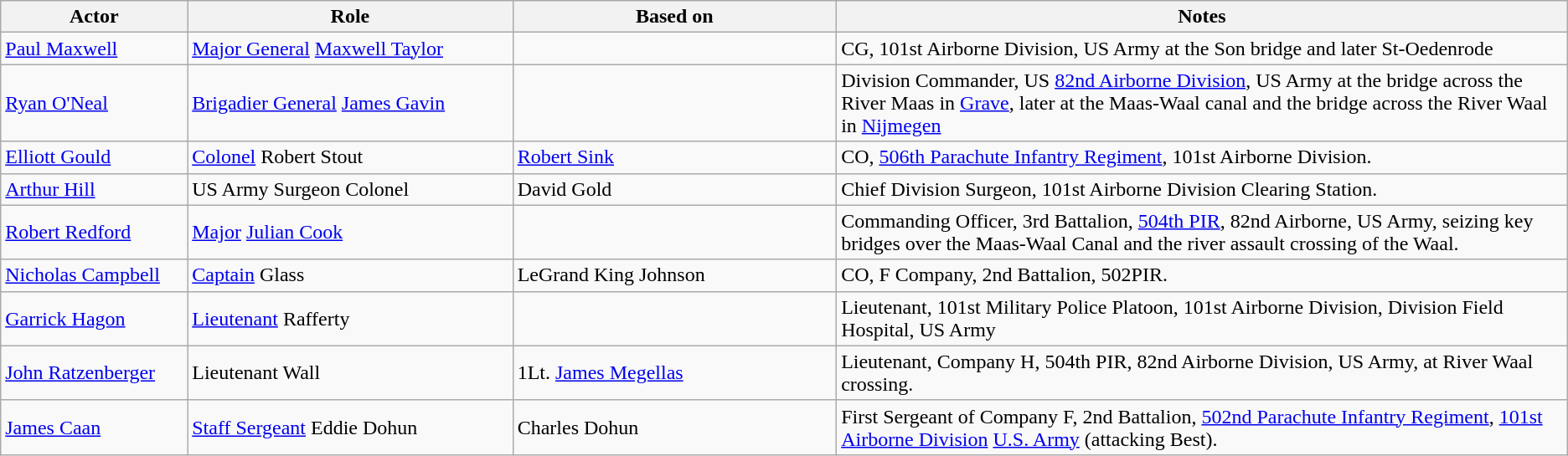<table class="wikitable">
<tr ">
<th style="width:150px;">Actor</th>
<th style="width:280px;">Role</th>
<th style="width:280px;">Based on</th>
<th style="width:650px;">Notes</th>
</tr>
<tr>
<td><a href='#'>Paul Maxwell</a></td>
<td><a href='#'>Major General</a> <a href='#'>Maxwell Taylor</a></td>
<td></td>
<td>CG, 101st Airborne Division, US Army at the Son bridge and later St-Oedenrode</td>
</tr>
<tr>
<td><a href='#'>Ryan O'Neal</a></td>
<td><a href='#'>Brigadier General</a> <a href='#'>James Gavin</a></td>
<td></td>
<td>Division Commander, US <a href='#'>82nd Airborne Division</a>, US Army at the bridge across the River Maas in <a href='#'>Grave</a>, later at the Maas-Waal canal and the bridge across the River Waal in <a href='#'>Nijmegen</a></td>
</tr>
<tr>
<td><a href='#'>Elliott Gould</a></td>
<td><a href='#'>Colonel</a> Robert Stout</td>
<td><a href='#'>Robert Sink</a></td>
<td>CO, <a href='#'>506th Parachute Infantry Regiment</a>, 101st Airborne Division.</td>
</tr>
<tr>
<td><a href='#'>Arthur Hill</a></td>
<td>US Army Surgeon Colonel</td>
<td>David Gold</td>
<td>Chief Division Surgeon, 101st Airborne Division Clearing Station.</td>
</tr>
<tr>
<td><a href='#'>Robert Redford</a></td>
<td><a href='#'>Major</a> <a href='#'>Julian Cook</a></td>
<td></td>
<td>Commanding Officer, 3rd Battalion, <a href='#'>504th PIR</a>, 82nd Airborne, US Army, seizing key bridges over the Maas-Waal Canal and the river assault crossing of the Waal.</td>
</tr>
<tr>
<td><a href='#'>Nicholas Campbell</a></td>
<td><a href='#'>Captain</a> Glass</td>
<td>LeGrand King Johnson</td>
<td>CO, F Company, 2nd Battalion, 502PIR.</td>
</tr>
<tr>
<td><a href='#'>Garrick Hagon</a></td>
<td><a href='#'>Lieutenant</a> Rafferty</td>
<td></td>
<td>Lieutenant, 101st Military Police Platoon, 101st Airborne Division, Division Field Hospital, US Army</td>
</tr>
<tr>
<td><a href='#'>John Ratzenberger</a></td>
<td>Lieutenant Wall</td>
<td>1Lt. <a href='#'>James Megellas</a></td>
<td>Lieutenant, Company H, 504th PIR, 82nd Airborne Division, US Army, at River Waal crossing.</td>
</tr>
<tr>
<td><a href='#'>James Caan</a></td>
<td><a href='#'>Staff Sergeant</a> Eddie Dohun</td>
<td>Charles Dohun</td>
<td>First Sergeant of Company F, 2nd Battalion, <a href='#'>502nd Parachute Infantry Regiment</a>, <a href='#'>101st Airborne Division</a> <a href='#'>U.S. Army</a> (attacking Best).</td>
</tr>
</table>
